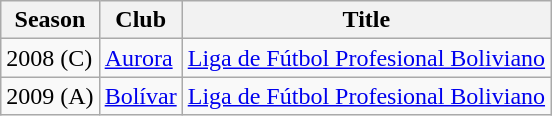<table class="wikitable">
<tr>
<th>Season</th>
<th>Club</th>
<th>Title</th>
</tr>
<tr>
<td>2008 (C)</td>
<td><a href='#'>Aurora</a></td>
<td><a href='#'>Liga de Fútbol Profesional Boliviano</a></td>
</tr>
<tr>
<td>2009 (A)</td>
<td><a href='#'>Bolívar</a></td>
<td><a href='#'>Liga de Fútbol Profesional Boliviano</a></td>
</tr>
</table>
